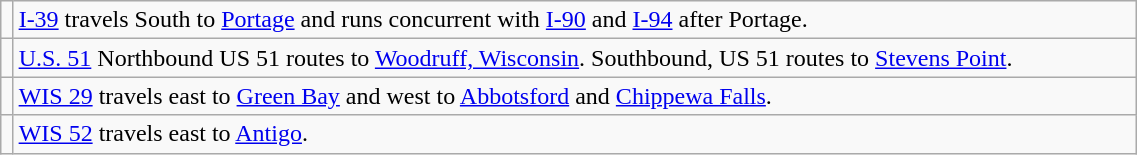<table class="wikitable" style="width:60%">
<tr>
<td></td>
<td><a href='#'>I-39</a> travels South to <a href='#'>Portage</a> and runs concurrent with <a href='#'>I-90</a> and <a href='#'>I-94</a> after Portage.</td>
</tr>
<tr>
<td></td>
<td><a href='#'>U.S. 51</a> Northbound US 51 routes to <a href='#'>Woodruff, Wisconsin</a>. Southbound, US 51 routes to <a href='#'>Stevens Point</a>.</td>
</tr>
<tr>
<td></td>
<td><a href='#'>WIS 29</a> travels east to <a href='#'>Green Bay</a> and west to <a href='#'>Abbotsford</a> and <a href='#'>Chippewa Falls</a>.</td>
</tr>
<tr>
<td></td>
<td><a href='#'>WIS 52</a> travels east to <a href='#'>Antigo</a>.</td>
</tr>
</table>
